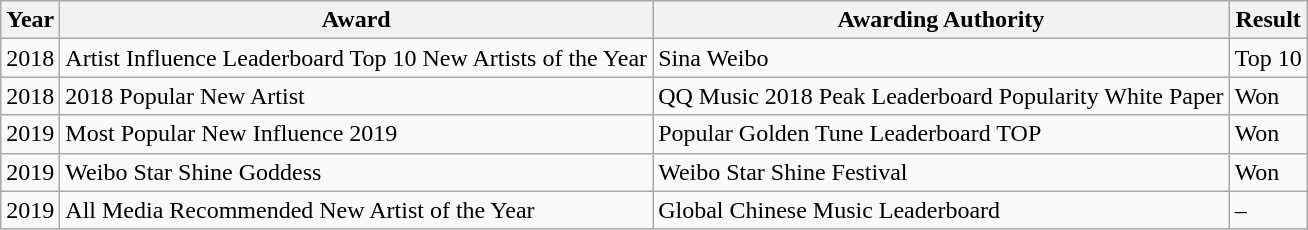<table class="wikitable">
<tr>
<th>Year</th>
<th>Award</th>
<th>Awarding Authority</th>
<th>Result</th>
</tr>
<tr>
<td>2018</td>
<td>Artist Influence Leaderboard Top 10 New Artists of the Year</td>
<td>Sina Weibo</td>
<td>Top 10</td>
</tr>
<tr>
<td>2018</td>
<td>2018 Popular New Artist</td>
<td>QQ Music 2018 Peak Leaderboard Popularity White Paper</td>
<td>Won</td>
</tr>
<tr>
<td>2019</td>
<td>Most Popular New Influence 2019</td>
<td>Popular Golden Tune Leaderboard TOP</td>
<td>Won</td>
</tr>
<tr>
<td>2019</td>
<td>Weibo Star Shine Goddess</td>
<td>Weibo Star Shine Festival</td>
<td>Won</td>
</tr>
<tr>
<td>2019</td>
<td>All Media Recommended New Artist of the Year</td>
<td>Global Chinese Music Leaderboard</td>
<td>–</td>
</tr>
</table>
